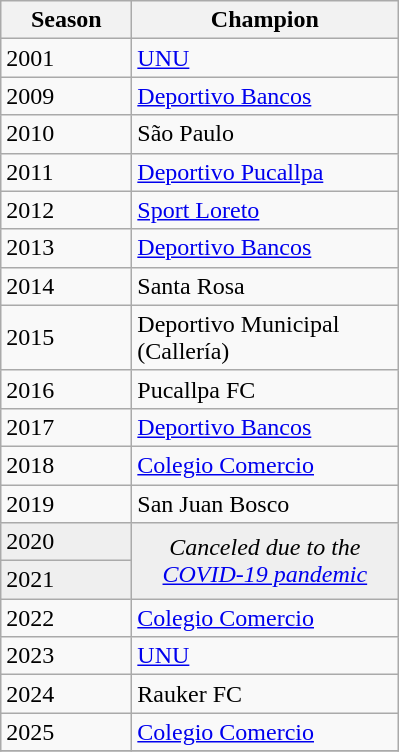<table class="wikitable sortable">
<tr>
<th width=80px>Season</th>
<th width=170px>Champion</th>
</tr>
<tr>
<td>2001</td>
<td><a href='#'>UNU</a></td>
</tr>
<tr>
<td>2009</td>
<td><a href='#'>Deportivo Bancos</a></td>
</tr>
<tr>
<td>2010</td>
<td>São Paulo</td>
</tr>
<tr>
<td>2011</td>
<td><a href='#'>Deportivo Pucallpa</a></td>
</tr>
<tr>
<td>2012</td>
<td><a href='#'>Sport Loreto</a></td>
</tr>
<tr>
<td>2013</td>
<td><a href='#'>Deportivo Bancos</a></td>
</tr>
<tr>
<td>2014</td>
<td>Santa Rosa</td>
</tr>
<tr>
<td>2015</td>
<td>Deportivo Municipal (Callería)</td>
</tr>
<tr>
<td>2016</td>
<td>Pucallpa FC</td>
</tr>
<tr>
<td>2017</td>
<td><a href='#'>Deportivo Bancos</a></td>
</tr>
<tr>
<td>2018</td>
<td><a href='#'>Colegio Comercio</a></td>
</tr>
<tr>
<td>2019</td>
<td>San Juan Bosco</td>
</tr>
<tr bgcolor=#efefef>
<td>2020</td>
<td rowspan=2 colspan="1" align=center><em>Canceled due to the <a href='#'>COVID-19 pandemic</a></em></td>
</tr>
<tr bgcolor=#efefef>
<td>2021</td>
</tr>
<tr>
<td>2022</td>
<td><a href='#'>Colegio Comercio</a></td>
</tr>
<tr>
<td>2023</td>
<td><a href='#'>UNU</a></td>
</tr>
<tr>
<td>2024</td>
<td>Rauker FC</td>
</tr>
<tr>
<td>2025</td>
<td><a href='#'>Colegio Comercio</a></td>
</tr>
<tr>
</tr>
</table>
